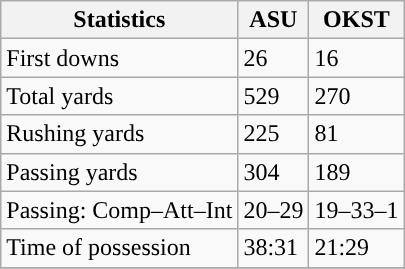<table class="wikitable" style="float: left;">
<tr>
<th>Statistics</th>
<th>ASU</th>
<th>OKST</th>
</tr>
<tr>
<td>First downs</td>
<td>26</td>
<td>16</td>
</tr>
<tr>
<td>Total yards</td>
<td>529</td>
<td>270</td>
</tr>
<tr>
<td>Rushing yards</td>
<td>225</td>
<td>81</td>
</tr>
<tr>
<td>Passing yards</td>
<td>304</td>
<td>189</td>
</tr>
<tr>
<td>Passing: Comp–Att–Int</td>
<td>20–29</td>
<td>19–33–1</td>
</tr>
<tr>
<td>Time of possession</td>
<td>38:31</td>
<td>21:29</td>
</tr>
<tr>
</tr>
</table>
